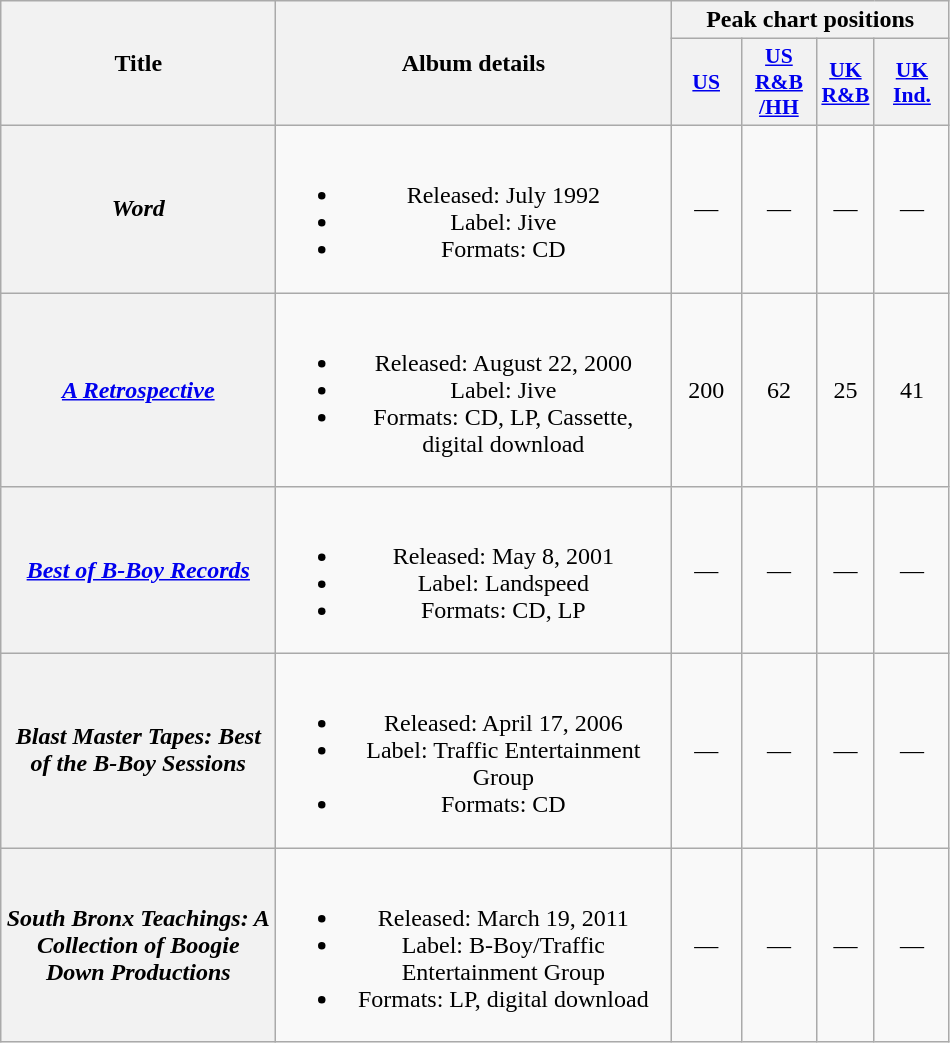<table class="wikitable plainrowheaders" style="text-align:center;">
<tr>
<th scope="col" rowspan="2" style="width:11em;">Title</th>
<th scope="col" rowspan="2" style="width:16em;">Album details</th>
<th scope="col" colspan="4">Peak chart positions</th>
</tr>
<tr>
<th scope="col" style="width:2.8em;font-size:90%;"><a href='#'>US</a><br></th>
<th scope="col" style="width:3em;font-size:90%;"><a href='#'>US<br>R&B<br>/HH</a><br></th>
<th style="width:2em;font-size:90%;"><a href='#'>UK<br>R&B</a><br></th>
<th scope="col" style="width:3em;font-size:90%;"><a href='#'>UK Ind.</a><br></th>
</tr>
<tr>
<th scope="row"><em>Word</em></th>
<td><br><ul><li>Released: July 1992</li><li>Label: Jive</li><li>Formats: CD</li></ul></td>
<td>—</td>
<td>—</td>
<td>—</td>
<td>—</td>
</tr>
<tr>
<th scope="row"><em><a href='#'>A Retrospective</a></em></th>
<td><br><ul><li>Released: August 22, 2000</li><li>Label: Jive</li><li>Formats: CD, LP, Cassette, digital download</li></ul></td>
<td>200</td>
<td>62</td>
<td>25</td>
<td>41</td>
</tr>
<tr>
<th scope="row"><em><a href='#'>Best of B-Boy Records</a></em></th>
<td><br><ul><li>Released: May 8, 2001</li><li>Label: Landspeed</li><li>Formats: CD, LP</li></ul></td>
<td>—</td>
<td>—</td>
<td>—</td>
<td>—</td>
</tr>
<tr>
<th scope="row"><em>Blast Master Tapes: Best of the B-Boy Sessions</em></th>
<td><br><ul><li>Released: April 17, 2006</li><li>Label: Traffic Entertainment Group</li><li>Formats: CD</li></ul></td>
<td>—</td>
<td>—</td>
<td>—</td>
<td>—</td>
</tr>
<tr>
<th scope="row"><em>South Bronx Teachings: A Collection of Boogie Down Productions</em></th>
<td><br><ul><li>Released: March 19, 2011</li><li>Label: B-Boy/Traffic Entertainment Group</li><li>Formats: LP, digital download</li></ul></td>
<td>—</td>
<td>—</td>
<td>—</td>
<td>—</td>
</tr>
</table>
